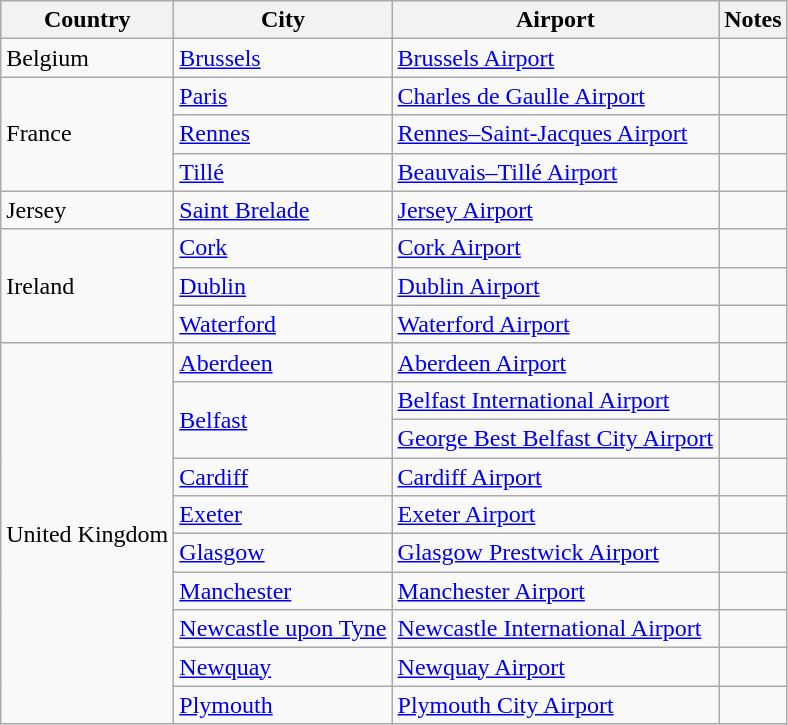<table class="wikitable sortable">
<tr>
<th>Country</th>
<th>City</th>
<th>Airport</th>
<th>Notes</th>
</tr>
<tr>
<td>Belgium</td>
<td><a href='#'>Brussels</a></td>
<td><a href='#'>Brussels Airport</a></td>
<td></td>
</tr>
<tr>
<td rowspan=3>France</td>
<td><a href='#'>Paris</a></td>
<td><a href='#'>Charles de Gaulle Airport</a></td>
<td></td>
</tr>
<tr>
<td><a href='#'>Rennes</a></td>
<td><a href='#'>Rennes–Saint-Jacques Airport</a></td>
<td></td>
</tr>
<tr>
<td><a href='#'>Tillé</a></td>
<td><a href='#'>Beauvais–Tillé Airport</a></td>
<td></td>
</tr>
<tr>
<td>Jersey</td>
<td><a href='#'>Saint Brelade</a></td>
<td><a href='#'>Jersey Airport</a></td>
<td></td>
</tr>
<tr>
<td rowspan=3>Ireland</td>
<td><a href='#'>Cork</a></td>
<td><a href='#'>Cork Airport</a></td>
<td></td>
</tr>
<tr>
<td><a href='#'>Dublin</a></td>
<td><a href='#'>Dublin Airport</a></td>
<td></td>
</tr>
<tr>
<td><a href='#'>Waterford</a></td>
<td><a href='#'>Waterford Airport</a></td>
<td></td>
</tr>
<tr>
<td rowspan=10>United Kingdom</td>
<td><a href='#'>Aberdeen</a></td>
<td><a href='#'>Aberdeen Airport</a></td>
<td></td>
</tr>
<tr>
<td rowspan=2><a href='#'>Belfast</a></td>
<td><a href='#'>Belfast International Airport</a></td>
<td></td>
</tr>
<tr>
<td><a href='#'>George Best Belfast City Airport</a></td>
<td></td>
</tr>
<tr>
<td><a href='#'>Cardiff</a></td>
<td><a href='#'>Cardiff Airport</a></td>
<td></td>
</tr>
<tr>
<td><a href='#'>Exeter</a></td>
<td><a href='#'>Exeter Airport</a></td>
<td></td>
</tr>
<tr>
<td><a href='#'>Glasgow</a></td>
<td><a href='#'>Glasgow Prestwick Airport</a></td>
<td></td>
</tr>
<tr>
<td><a href='#'>Manchester</a></td>
<td><a href='#'>Manchester Airport</a></td>
<td></td>
</tr>
<tr>
<td><a href='#'>Newcastle upon Tyne</a></td>
<td><a href='#'>Newcastle International Airport</a></td>
<td></td>
</tr>
<tr>
<td><a href='#'>Newquay</a></td>
<td><a href='#'>Newquay Airport</a></td>
<td></td>
</tr>
<tr>
<td><a href='#'>Plymouth</a></td>
<td><a href='#'>Plymouth City Airport</a></td>
<td></td>
</tr>
</table>
